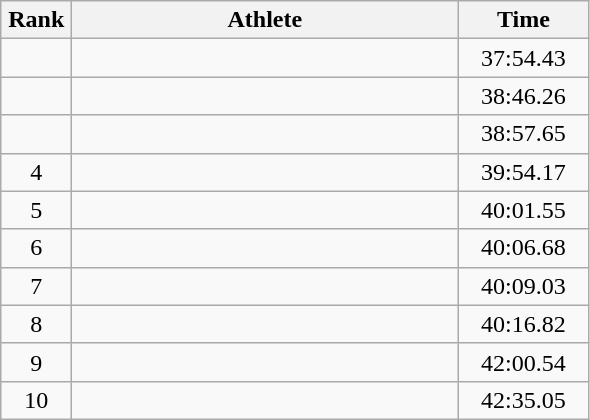<table class=wikitable sortable| style="text-align:center">
<tr>
<th width=40>Rank</th>
<th width=250>Athlete</th>
<th width=80>Time</th>
</tr>
<tr>
<td></td>
<td align=left></td>
<td>37:54.43</td>
</tr>
<tr>
<td></td>
<td align=left></td>
<td>38:46.26</td>
</tr>
<tr>
<td></td>
<td align=left></td>
<td>38:57.65</td>
</tr>
<tr>
<td>4</td>
<td align=left></td>
<td>39:54.17</td>
</tr>
<tr>
<td>5</td>
<td align=left></td>
<td>40:01.55</td>
</tr>
<tr>
<td>6</td>
<td align=left></td>
<td>40:06.68</td>
</tr>
<tr>
<td>7</td>
<td align=left></td>
<td>40:09.03</td>
</tr>
<tr>
<td>8</td>
<td align=left></td>
<td>40:16.82</td>
</tr>
<tr>
<td>9</td>
<td align=left></td>
<td>42:00.54</td>
</tr>
<tr>
<td>10</td>
<td align=left></td>
<td>42:35.05</td>
</tr>
</table>
